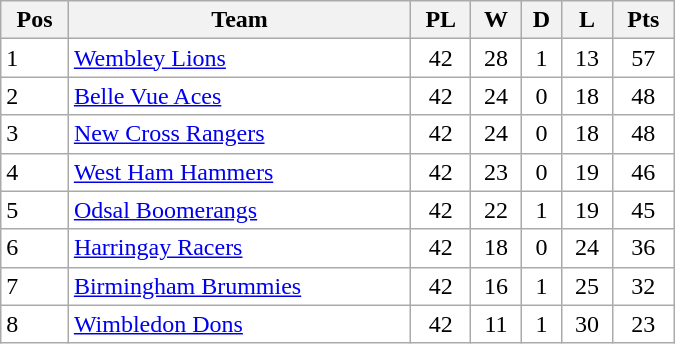<table class=wikitable width="450" style="background:#FFFFFF;">
<tr>
<th>Pos</th>
<th>Team</th>
<th>PL</th>
<th>W</th>
<th>D</th>
<th>L</th>
<th>Pts</th>
</tr>
<tr>
<td>1</td>
<td><a href='#'>Wembley Lions</a></td>
<td align="center">42</td>
<td align="center">28</td>
<td align="center">1</td>
<td align="center">13</td>
<td align="center">57</td>
</tr>
<tr>
<td>2</td>
<td><a href='#'>Belle Vue Aces</a></td>
<td align="center">42</td>
<td align="center">24</td>
<td align="center">0</td>
<td align="center">18</td>
<td align="center">48</td>
</tr>
<tr>
<td>3</td>
<td><a href='#'>New Cross Rangers</a></td>
<td align="center">42</td>
<td align="center">24</td>
<td align="center">0</td>
<td align="center">18</td>
<td align="center">48</td>
</tr>
<tr>
<td>4</td>
<td><a href='#'>West Ham Hammers</a></td>
<td align="center">42</td>
<td align="center">23</td>
<td align="center">0</td>
<td align="center">19</td>
<td align="center">46</td>
</tr>
<tr>
<td>5</td>
<td><a href='#'>Odsal Boomerangs</a></td>
<td align="center">42</td>
<td align="center">22</td>
<td align="center">1</td>
<td align="center">19</td>
<td align="center">45</td>
</tr>
<tr>
<td>6</td>
<td><a href='#'>Harringay Racers</a></td>
<td align="center">42</td>
<td align="center">18</td>
<td align="center">0</td>
<td align="center">24</td>
<td align="center">36</td>
</tr>
<tr>
<td>7</td>
<td><a href='#'>Birmingham Brummies</a></td>
<td align="center">42</td>
<td align="center">16</td>
<td align="center">1</td>
<td align="center">25</td>
<td align="center">32</td>
</tr>
<tr>
<td>8</td>
<td><a href='#'>Wimbledon Dons</a></td>
<td align="center">42</td>
<td align="center">11</td>
<td align="center">1</td>
<td align="center">30</td>
<td align="center">23</td>
</tr>
</table>
